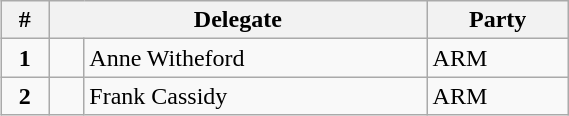<table class="wikitable" style="float:right;clear:right;width:30%">
<tr>
<th>#</th>
<th colspan="2">Delegate</th>
<th>Party</th>
</tr>
<tr>
<td align=center><strong>1</strong></td>
<td> </td>
<td>Anne Witheford</td>
<td>ARM</td>
</tr>
<tr>
<td align=center><strong>2</strong></td>
<td> </td>
<td>Frank Cassidy</td>
<td>ARM</td>
</tr>
</table>
